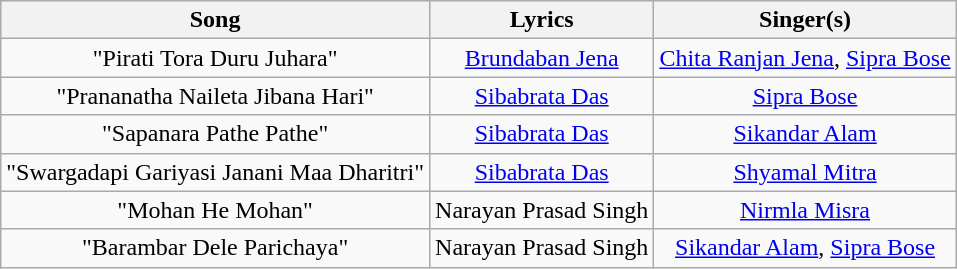<table class="wikitable sortable" style="text-align:center;">
<tr>
<th>Song</th>
<th>Lyrics</th>
<th>Singer(s)</th>
</tr>
<tr>
<td>"Pirati Tora Duru Juhara"</td>
<td><a href='#'>Brundaban Jena</a></td>
<td><a href='#'>Chita Ranjan Jena</a>, <a href='#'>Sipra Bose</a></td>
</tr>
<tr>
<td>"Prananatha Naileta Jibana Hari"</td>
<td><a href='#'>Sibabrata Das</a></td>
<td><a href='#'>Sipra Bose</a></td>
</tr>
<tr>
<td>"Sapanara Pathe Pathe"</td>
<td><a href='#'>Sibabrata Das</a></td>
<td><a href='#'>Sikandar Alam</a></td>
</tr>
<tr>
<td>"Swargadapi Gariyasi Janani Maa Dharitri"</td>
<td><a href='#'>Sibabrata Das</a></td>
<td><a href='#'>Shyamal Mitra</a></td>
</tr>
<tr>
<td>"Mohan He Mohan"</td>
<td>Narayan Prasad Singh</td>
<td><a href='#'>Nirmla Misra</a></td>
</tr>
<tr>
<td>"Barambar Dele Parichaya"</td>
<td>Narayan Prasad Singh</td>
<td><a href='#'>Sikandar Alam</a>, <a href='#'>Sipra Bose</a></td>
</tr>
</table>
